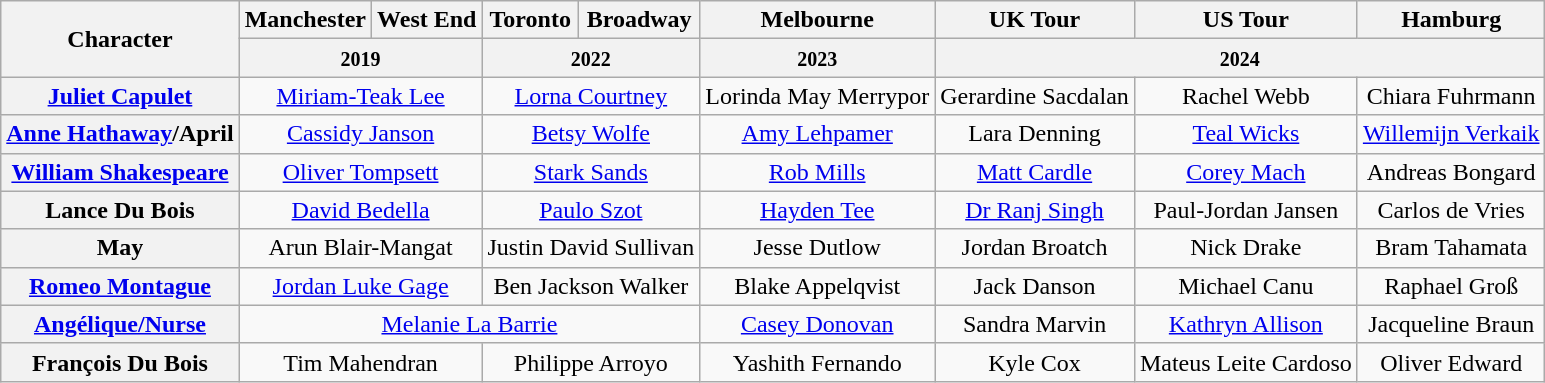<table class="wikitable">
<tr>
<th rowspan="2">Character</th>
<th>Manchester</th>
<th>West End</th>
<th>Toronto</th>
<th>Broadway</th>
<th>Melbourne</th>
<th>UK Tour</th>
<th>US  Tour</th>
<th>Hamburg</th>
</tr>
<tr>
<th colspan="2"><small>2019</small></th>
<th colspan="2"><small>2022</small></th>
<th><small>2023</small></th>
<th colspan="3"><small>2024</small></th>
</tr>
<tr>
<th><a href='#'>Juliet Capulet</a></th>
<td colspan="2" align="center"><a href='#'>Miriam-Teak Lee</a></td>
<td colspan="2" align="center"><a href='#'>Lorna Courtney</a></td>
<td align="center">Lorinda May Merrypor</td>
<td align="center">Gerardine Sacdalan</td>
<td align="center">Rachel Webb</td>
<td align="center">Chiara Fuhrmann</td>
</tr>
<tr>
<th><a href='#'>Anne Hathaway</a>/April</th>
<td colspan="2" align="center"><a href='#'>Cassidy Janson</a></td>
<td colspan="2" align="center"><a href='#'>Betsy Wolfe</a></td>
<td align="center"><a href='#'>Amy Lehpamer</a></td>
<td align="center">Lara Denning</td>
<td align="center"><a href='#'>Teal Wicks</a></td>
<td align="center"><a href='#'>Willemijn Verkaik</a></td>
</tr>
<tr>
<th><a href='#'>William Shakespeare</a></th>
<td colspan="2" align="center"><a href='#'>Oliver Tompsett</a></td>
<td colspan="2" align="center"><a href='#'>Stark Sands</a></td>
<td align="center"><a href='#'>Rob Mills</a></td>
<td align="center"><a href='#'>Matt Cardle</a></td>
<td align="center"><a href='#'>Corey Mach</a></td>
<td align="center">Andreas Bongard</td>
</tr>
<tr>
<th>Lance Du Bois</th>
<td colspan="2" align="center"><a href='#'>David Bedella</a></td>
<td colspan="2" align="center"><a href='#'>Paulo Szot</a></td>
<td align="center"><a href='#'>Hayden Tee</a></td>
<td align="center"><a href='#'>Dr Ranj Singh</a></td>
<td align="center">Paul-Jordan Jansen</td>
<td align="center">Carlos de Vries</td>
</tr>
<tr>
<th>May</th>
<td colspan="2" align="center">Arun Blair-Mangat</td>
<td colspan="2" align="center">Justin David Sullivan</td>
<td align="center">Jesse Dutlow</td>
<td align="center">Jordan Broatch</td>
<td align="center">Nick Drake</td>
<td align="center">Bram Tahamata</td>
</tr>
<tr>
<th><a href='#'>Romeo Montague</a></th>
<td colspan="2" align="center"><a href='#'>Jordan Luke Gage</a></td>
<td colspan="2" align="center">Ben Jackson Walker</td>
<td align="center">Blake Appelqvist</td>
<td align="center">Jack Danson</td>
<td align="center">Michael Canu</td>
<td align="center">Raphael Groß</td>
</tr>
<tr>
<th><a href='#'>Angélique/Nurse</a></th>
<td colspan="4" align="center"><a href='#'>Melanie La Barrie</a></td>
<td align="center"><a href='#'>Casey Donovan</a></td>
<td align="center">Sandra Marvin</td>
<td align="center"><a href='#'>Kathryn Allison</a></td>
<td align="center">Jacqueline Braun</td>
</tr>
<tr>
<th>François Du Bois</th>
<td colspan="2" align="center">Tim Mahendran</td>
<td colspan="2" align="center">Philippe Arroyo</td>
<td align="center">Yashith Fernando</td>
<td align="center">Kyle Cox</td>
<td align="center">Mateus Leite Cardoso</td>
<td align="center">Oliver Edward</td>
</tr>
</table>
